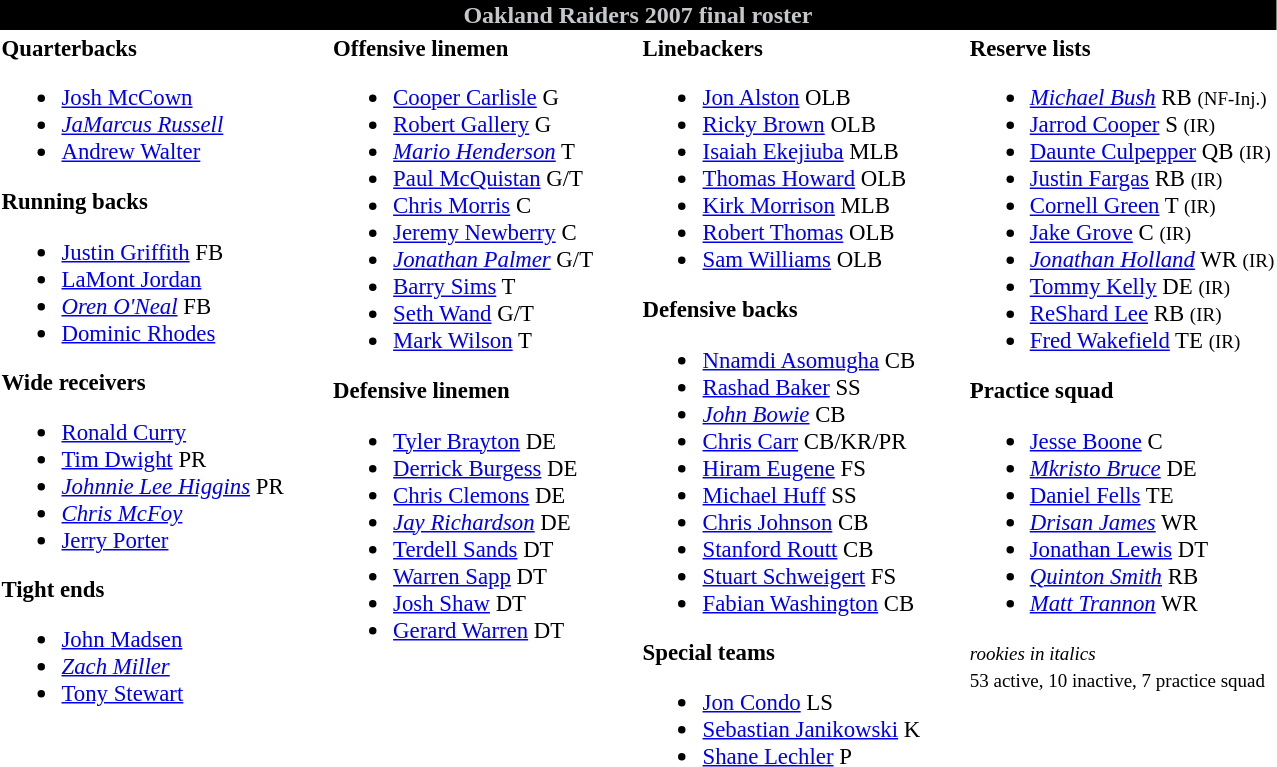<table class="toccolours" style="text-align: left;">
<tr>
<th colspan="9" style="background-color: black; color: #c4c8cb; text-align: center;">Oakland Raiders 2007 final roster</th>
</tr>
<tr>
<td style="font-size: 95%;" valign="top"><strong>Quarterbacks</strong><br><ul><li>  <a href='#'>Josh McCown</a></li><li> <em><a href='#'>JaMarcus Russell</a></em></li><li> <a href='#'>Andrew Walter</a></li></ul><strong>Running backs</strong><ul><li> <a href='#'>Justin Griffith</a> FB</li><li> <a href='#'>LaMont Jordan</a></li><li> <em><a href='#'>Oren O'Neal</a></em> FB</li><li> <a href='#'>Dominic Rhodes</a></li></ul><strong>Wide receivers</strong><ul><li> <a href='#'>Ronald Curry</a></li><li> <a href='#'>Tim Dwight</a> PR</li><li> <em><a href='#'>Johnnie Lee Higgins</a></em> PR</li><li> <em><a href='#'>Chris McFoy</a></em></li><li> <a href='#'>Jerry Porter</a></li></ul><strong>Tight ends</strong><ul><li> <a href='#'>John Madsen</a></li><li> <em><a href='#'>Zach Miller</a></em></li><li> <a href='#'>Tony Stewart</a></li></ul></td>
<td style="width: 25px;"></td>
<td style="font-size: 95%;" valign="top"><strong>Offensive linemen</strong><br><ul><li> <a href='#'>Cooper Carlisle</a> G</li><li> <a href='#'>Robert Gallery</a> G</li><li> <em><a href='#'>Mario Henderson</a></em> T</li><li> <a href='#'>Paul McQuistan</a> G/T</li><li> <a href='#'>Chris Morris</a> C</li><li> <a href='#'>Jeremy Newberry</a> C</li><li> <em><a href='#'>Jonathan Palmer</a></em> G/T</li><li> <a href='#'>Barry Sims</a> T</li><li> <a href='#'>Seth Wand</a> G/T</li><li> <a href='#'>Mark Wilson</a> T</li></ul><strong>Defensive linemen</strong><ul><li> <a href='#'>Tyler Brayton</a> DE</li><li> <a href='#'>Derrick Burgess</a> DE</li><li> <a href='#'>Chris Clemons</a> DE</li><li> <em><a href='#'>Jay Richardson</a></em> DE</li><li> <a href='#'>Terdell Sands</a> DT</li><li> <a href='#'>Warren Sapp</a> DT</li><li> <a href='#'>Josh Shaw</a> DT</li><li> <a href='#'>Gerard Warren</a> DT</li></ul></td>
<td style="width: 25px;"></td>
<td style="font-size: 95%;" valign="top"><strong>Linebackers</strong><br><ul><li> <a href='#'>Jon Alston</a> OLB</li><li> <a href='#'>Ricky Brown</a> OLB</li><li> <a href='#'>Isaiah Ekejiuba</a> MLB</li><li> <a href='#'>Thomas Howard</a> OLB</li><li> <a href='#'>Kirk Morrison</a> MLB</li><li> <a href='#'>Robert Thomas</a> OLB</li><li> <a href='#'>Sam Williams</a> OLB</li></ul><strong>Defensive backs</strong><ul><li> <a href='#'>Nnamdi Asomugha</a> CB</li><li> <a href='#'>Rashad Baker</a> SS</li><li> <em><a href='#'>John Bowie</a></em> CB</li><li> <a href='#'>Chris Carr</a> CB/KR/PR</li><li> <a href='#'>Hiram Eugene</a> FS</li><li> <a href='#'>Michael Huff</a> SS</li><li> <a href='#'>Chris Johnson</a> CB</li><li> <a href='#'>Stanford Routt</a> CB</li><li> <a href='#'>Stuart Schweigert</a> FS</li><li> <a href='#'>Fabian Washington</a> CB</li></ul><strong>Special teams</strong><ul><li> <a href='#'>Jon Condo</a> LS</li><li> <a href='#'>Sebastian Janikowski</a> K</li><li> <a href='#'>Shane Lechler</a> P</li></ul></td>
<td style="width: 25px;"></td>
<td style="font-size: 95%;" valign="top"><strong>Reserve lists</strong><br><ul><li> <em><a href='#'>Michael Bush</a></em> RB <small>(NF-Inj.)</small> </li><li> <a href='#'>Jarrod Cooper</a> S <small>(IR)</small> </li><li> <a href='#'>Daunte Culpepper</a> QB <small>(IR)</small> </li><li> <a href='#'>Justin Fargas</a> RB <small>(IR)</small> </li><li> <a href='#'>Cornell Green</a> T <small>(IR)</small> </li><li> <a href='#'>Jake Grove</a> C <small>(IR)</small> </li><li> <em><a href='#'>Jonathan Holland</a></em> WR <small>(IR)</small> </li><li> <a href='#'>Tommy Kelly</a> DE <small>(IR)</small> </li><li> <a href='#'>ReShard Lee</a> RB <small>(IR)</small> </li><li> <a href='#'>Fred Wakefield</a> TE <small>(IR)</small> </li></ul><strong>Practice squad</strong><ul><li> <a href='#'>Jesse Boone</a> C</li><li> <em><a href='#'>Mkristo Bruce</a></em> DE</li><li> <a href='#'>Daniel Fells</a> TE</li><li> <em><a href='#'>Drisan James</a></em> WR</li><li> <a href='#'>Jonathan Lewis</a> DT</li><li> <em><a href='#'>Quinton Smith</a></em> RB</li><li> <em><a href='#'>Matt Trannon</a></em> WR</li></ul><small><em>rookies in italics</em><br></small>
<small>53 active, 10 inactive, 7 practice squad</small></td>
</tr>
<tr>
</tr>
</table>
